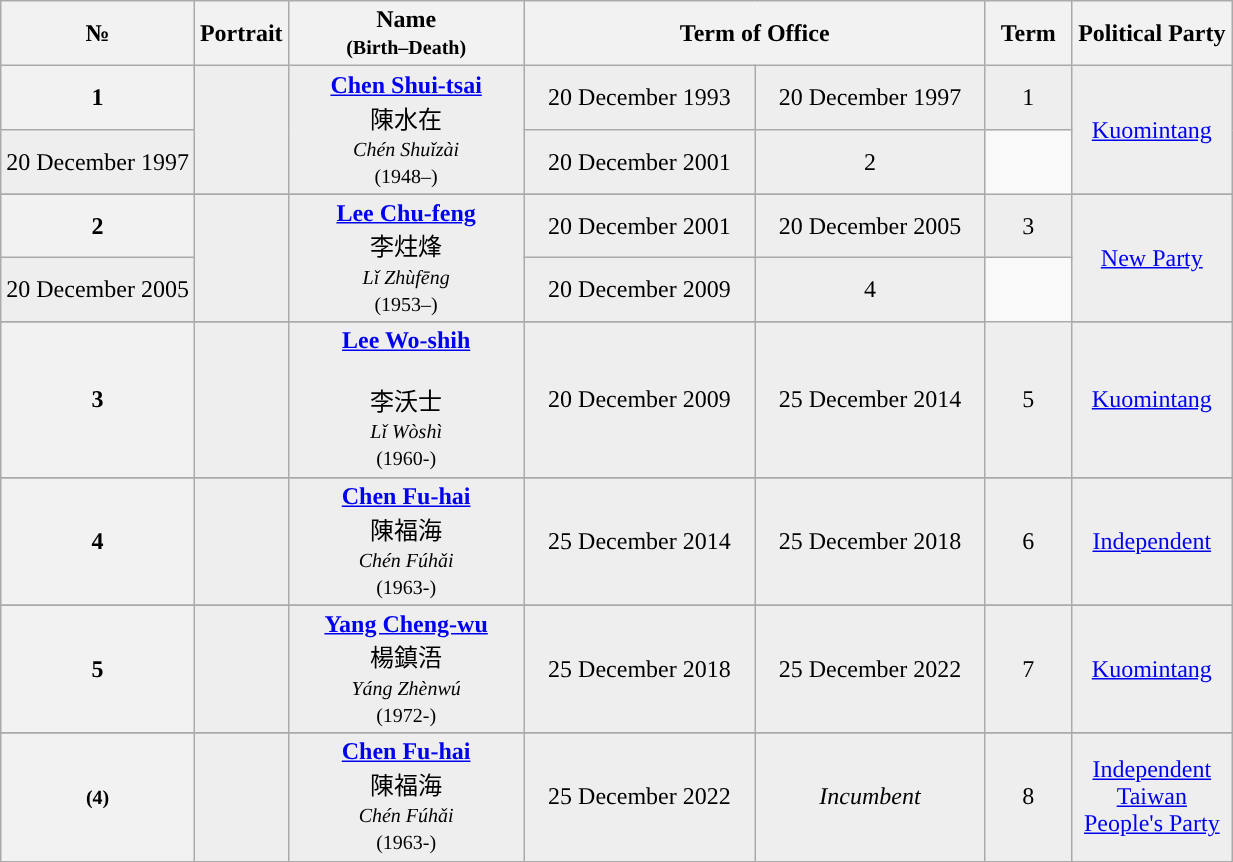<table class="wikitable" style="text-align:center">
<tr ->
<th>№</th>
<th>Portrait</th>
<th width="150">Name<br><small>(Birth–Death)</small></th>
<th colspan=2 width="300">Term of Office</th>
<th width = "50">Term</th>
<th width="100">Political Party</th>
</tr>
<tr - bgcolor=#EEEEEE>
<th style="background:">1</th>
<td rowspan=2></td>
<td rowspan=2 align=center><strong><a href='#'>Chen Shui-tsai</a></strong><br><span>陳水在</span><br><small><em>Chén Shuǐzài</em><br>(1948–)</small></td>
<td>20 December 1993</td>
<td>20 December 1997</td>
<td>1</td>
<td rowspan=2><a href='#'>Kuomintang</a></td>
</tr>
<tr - bgcolor=#EEEEEE>
<td>20 December 1997</td>
<td>20 December 2001</td>
<td>2</td>
</tr>
<tr ->
</tr>
<tr - bgcolor=#EEEEEE>
<th style="background:">2</th>
<td rowspan=2></td>
<td rowspan=2 align=center><strong><a href='#'>Lee Chu-feng</a></strong><br><span>李炷烽</span><br><small><em>Lǐ Zhùfēng</em><br>(1953–)</small></td>
<td>20 December 2001</td>
<td>20 December 2005</td>
<td>3</td>
<td rowspan=2> <a href='#'>New Party</a></td>
</tr>
<tr - bgcolor=#EEEEEE>
<td>20 December 2005</td>
<td>20 December 2009</td>
<td>4</td>
</tr>
<tr ->
</tr>
<tr - bgcolor=#EEEEEE>
<th style="background:">3</th>
<td></td>
<td align=center><strong><a href='#'>Lee Wo-shih</a></strong><br><br><span>李沃士</span><br><small><em>Lǐ Wòshì</em><br>(1960-)</small></td>
<td>20 December 2009</td>
<td>25 December 2014 </td>
<td>5</td>
<td><a href='#'>Kuomintang</a></td>
</tr>
<tr ->
</tr>
<tr - bgcolor=#EEEEEE>
<th style="background:">4</th>
<td></td>
<td align=center><strong><a href='#'>Chen Fu-hai</a></strong><br><span>陳福海</span><br><small><em>Chén Fúhǎi</em><br>(1963-)</small></td>
<td>25 December 2014</td>
<td>25 December 2018 </td>
<td>6</td>
<td><a href='#'>Independent</a></td>
</tr>
<tr ->
</tr>
<tr - bgcolor=#EEEEEE>
<th style="background:">5</th>
<td></td>
<td align=center><strong><a href='#'>Yang Cheng-wu</a></strong><br><span>楊鎮浯</span><br><small><em>Yáng Zhènwú</em><br>(1972-)</small></td>
<td>25 December 2018</td>
<td>25 December 2022 </td>
<td>7</td>
<td><a href='#'>Kuomintang</a></td>
</tr>
<tr ->
</tr>
<tr - bgcolor=#EEEEEE>
<th style="background:"><small>(4)</small></th>
<td></td>
<td align=center><strong><a href='#'>Chen Fu-hai</a></strong><br><span>陳福海</span><br><small><em>Chén Fúhǎi</em><br>(1963-)</small></td>
<td>25 December 2022</td>
<td><em>Incumbent</em></td>
<td>8</td>
<td><a href='#'>Independent</a><br><a href='#'>Taiwan People's Party</a></td>
</tr>
<tr ->
</tr>
</table>
